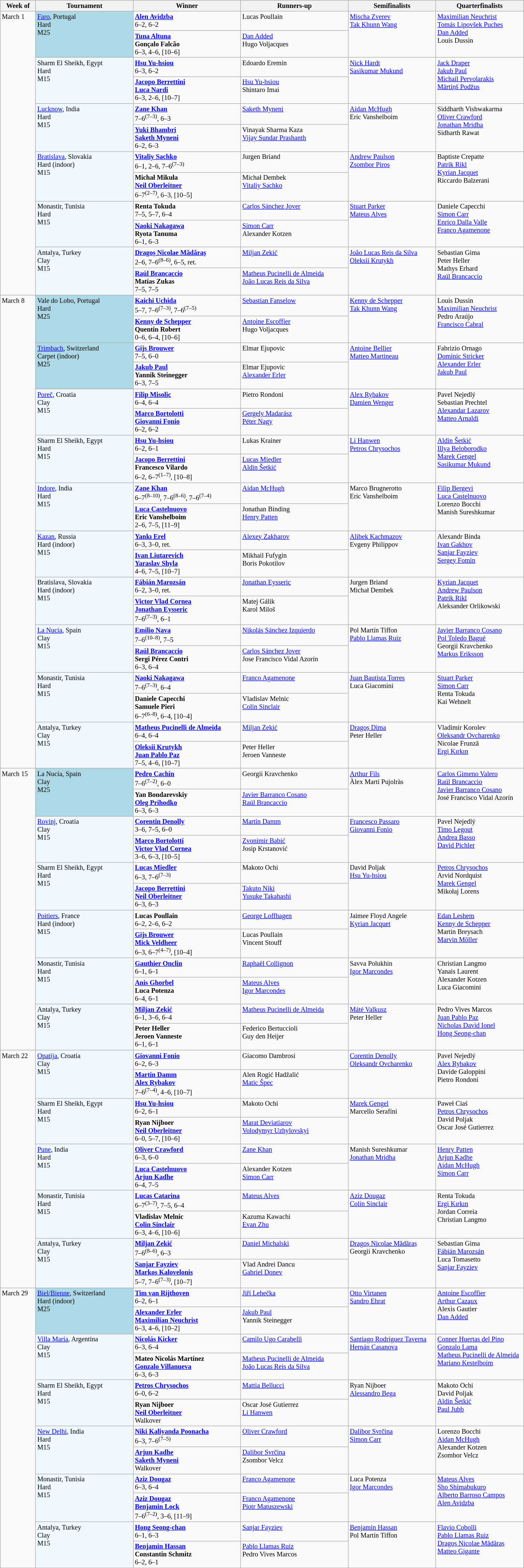<table class="wikitable" style="font-size:85%;">
<tr>
<th width="65">Week of</th>
<th style="width:190px;">Tournament</th>
<th style="width:210px;">Winner</th>
<th style="width:210px;">Runners-up</th>
<th style="width:170px;">Semifinalists</th>
<th style="width:170px;">Quarterfinalists</th>
</tr>
<tr style="vertical-align:top">
<td rowspan=12>March 1</td>
<td rowspan="2" style="background:lightblue;"><a href='#'>Faro</a>, Portugal <br> Hard <br> M25 <br> </td>
<td><strong> <a href='#'>Alen Avidzba</a></strong> <br> 6–2, 6–2</td>
<td> Lucas Poullain</td>
<td rowspan=2> <a href='#'>Mischa Zverev</a> <br>  <a href='#'>Tak Khunn Wang</a></td>
<td rowspan=2> <a href='#'>Maximilian Neuchrist</a> <br>  <a href='#'>Tomás Lipovšek Puches</a> <br>  <a href='#'>Dan Added</a> <br>  Louis Dussin</td>
</tr>
<tr style="vertical-align:top">
<td><strong> <a href='#'>Tuna Altuna</a> <br>  Gonçalo Falcão</strong> <br> 6–3, 4–6, [10–6]</td>
<td> <a href='#'>Dan Added</a> <br>  Hugo Voljacques</td>
</tr>
<tr style="vertical-align:top">
<td rowspan="2" style="background:#f0f8ff;">Sharm El Sheikh, Egypt <br> Hard <br> M15 <br> </td>
<td><strong> <a href='#'>Hsu Yu-hsiou</a></strong> <br> 6–3, 6–2</td>
<td> Edoardo Eremin</td>
<td rowspan=2> <a href='#'>Nick Hardt</a> <br>  <a href='#'>Sasikumar Mukund</a></td>
<td rowspan=2> <a href='#'>Jack Draper</a> <br>  <a href='#'>Jakub Paul</a> <br>  <a href='#'>Michail Pervolarakis</a> <br>  <a href='#'>Mārtiņš Podžus</a></td>
</tr>
<tr style="vertical-align:top">
<td><strong> <a href='#'>Jacopo Berrettini</a> <br>  <a href='#'>Luca Nardi</a></strong> <br> 6–3, 2–6, [10–7]</td>
<td> <a href='#'>Hsu Yu-hsiou</a> <br>  Shintaro Imai</td>
</tr>
<tr style="vertical-align:top">
<td rowspan="2" style="background:#f0f8ff;"><a href='#'>Lucknow</a>, India <br> Hard <br> M15 <br> </td>
<td><strong> <a href='#'>Zane Khan</a></strong> <br> 7–6<sup>(7–3)</sup>, 6–3</td>
<td> <a href='#'>Saketh Myneni</a></td>
<td rowspan=2> <a href='#'>Aidan McHugh</a> <br>  Eric Vanshelboim</td>
<td rowspan=2> Siddharth Vishwakarma <br>  <a href='#'>Oliver Crawford</a> <br>  <a href='#'>Jonathan Mridha</a> <br>  Sidharth Rawat</td>
</tr>
<tr style="vertical-align:top">
<td><strong> <a href='#'>Yuki Bhambri</a> <br>  <a href='#'>Saketh Myneni</a></strong> <br> 6–2, 6–3</td>
<td> Vinayak Sharma Kaza <br>  <a href='#'>Vijay Sundar Prashanth</a></td>
</tr>
<tr style="vertical-align:top">
<td rowspan="2" style="background:#f0f8ff;"><a href='#'>Bratislava</a>, Slovakia <br> Hard (indoor) <br> M15 <br> </td>
<td><strong> <a href='#'>Vitaliy Sachko</a></strong> <br> 6–1, 2–6, 7–6<sup>(7–3)</sup></td>
<td> Jurgen Briand</td>
<td rowspan=2> <a href='#'>Andrew Paulson</a> <br>  <a href='#'>Zsombor Piros</a></td>
<td rowspan=2> Baptiste Crepatte <br>  <a href='#'>Patrik Rikl</a> <br>  <a href='#'>Kyrian Jacquet</a> <br>  Riccardo Balzerani</td>
</tr>
<tr style="vertical-align:top">
<td><strong> Michał Mikuła <br>  <a href='#'>Neil Oberleitner</a></strong> <br> 6–7<sup>(2–7)</sup>, 6–3, [10–5]</td>
<td> Michał Dembek <br>  <a href='#'>Vitaliy Sachko</a></td>
</tr>
<tr style="vertical-align:top">
<td rowspan="2" style="background:#f0f8ff;">Monastir, Tunisia <br> Hard <br> M15 <br> </td>
<td><strong> Renta Tokuda</strong> <br> 7–5, 5–7, 6–4</td>
<td> <a href='#'>Carlos Sánchez Jover</a></td>
<td rowspan=2> <a href='#'>Stuart Parker</a> <br>  <a href='#'>Mateus Alves</a></td>
<td rowspan=2> Daniele Capecchi <br>  <a href='#'>Simon Carr</a> <br>  <a href='#'>Enrico Dalla Valle</a> <br>  <a href='#'>Franco Agamenone</a></td>
</tr>
<tr style="vertical-align:top">
<td><strong> <a href='#'>Naoki Nakagawa</a> <br>  Ryota Tanuma</strong> <br> 6–1, 6–3</td>
<td> <a href='#'>Simon Carr</a> <br>  Alexander Kotzen</td>
</tr>
<tr style="vertical-align:top">
<td rowspan="2" style="background:#f0f8ff;">Antalya, Turkey <br> Clay <br> M15 <br> </td>
<td><strong> <a href='#'>Dragoș Nicolae Mădăraș</a></strong> <br> 2–6, 7–6<sup>(8–6)</sup>, 6–5, ret.</td>
<td> <a href='#'>Miljan Zekić</a></td>
<td rowspan=2> <a href='#'>João Lucas Reis da Silva</a> <br>  <a href='#'>Oleksii Krutykh</a></td>
<td rowspan=2> Sebastian Gima <br>  Peter Heller <br>  Mathys Erhard <br>  <a href='#'>Raúl Brancaccio</a></td>
</tr>
<tr style="vertical-align:top">
<td><strong> <a href='#'>Raúl Brancaccio</a> <br>  Matías Zukas</strong> <br> 7–5, 7–5</td>
<td> <a href='#'>Matheus Pucinelli de Almeida</a> <br>  <a href='#'>João Lucas Reis da Silva</a></td>
</tr>
<tr style="vertical-align:top">
<td rowspan=20>March 8</td>
<td rowspan="2" style="background:lightblue;">Vale do Lobo, Portugal <br> Hard <br> M25 <br> </td>
<td><strong> <a href='#'>Kaichi Uchida</a></strong> <br> 5–7, 7–6<sup>(7–3)</sup>, 7–6<sup>(7–5)</sup></td>
<td> <a href='#'>Sebastian Fanselow</a></td>
<td rowspan=2> <a href='#'>Kenny de Schepper</a> <br>  <a href='#'>Tak Khunn Wang</a></td>
<td rowspan=2> Louis Dussin <br>  <a href='#'>Maximilian Neuchrist</a> <br>  Pedro Araújo <br>  <a href='#'>Francisco Cabral</a></td>
</tr>
<tr style="vertical-align:top">
<td><strong> <a href='#'>Kenny de Schepper</a> <br>  Quentin Robert</strong> <br> 0–6, 6–4, [10–6]</td>
<td> <a href='#'>Antoine Escoffier</a> <br>  Hugo Voljacques</td>
</tr>
<tr style="vertical-align:top">
<td rowspan="2" style="background:lightblue;"><a href='#'>Trimbach</a>, Switzerland <br> Carpet (indoor) <br> M25 <br> </td>
<td><strong> <a href='#'>Gijs Brouwer</a></strong> <br> 7–5, 6–0</td>
<td> Elmar Ejupovic</td>
<td rowspan=2> <a href='#'>Antoine Bellier</a> <br>  <a href='#'>Matteo Martineau</a></td>
<td rowspan=2> Fabrizio Ornago <br>  <a href='#'>Dominic Stricker</a> <br>  <a href='#'>Alexander Erler</a> <br>  <a href='#'>Jakub Paul</a></td>
</tr>
<tr style="vertical-align:top">
<td><strong> <a href='#'>Jakub Paul</a> <br>  Yannik Steinegger</strong> <br> 6–3, 7–5</td>
<td> Elmar Ejupovic <br>  <a href='#'>Alexander Erler</a></td>
</tr>
<tr style="vertical-align:top">
<td rowspan="2" style="background:#f0f8ff;"><a href='#'>Poreč</a>, Croatia <br> Clay <br> M15 <br> </td>
<td><strong> <a href='#'>Filip Misolic</a></strong> <br> 6–4, 6–4</td>
<td> Pietro Rondoni</td>
<td rowspan=2> <a href='#'>Alex Rybakov</a> <br>  <a href='#'>Damien Wenger</a></td>
<td rowspan=2> Pavel Nejedlý <br>  Sebastian Prechtel <br>  <a href='#'>Alexandar Lazarov</a> <br>  <a href='#'>Matteo Arnaldi</a></td>
</tr>
<tr style="vertical-align:top">
<td><strong> <a href='#'>Marco Bortolotti</a> <br>  <a href='#'>Giovanni Fonio</a></strong> <br> 6–2, 6–2</td>
<td> <a href='#'>Gergely Madarász</a> <br>  <a href='#'>Péter Nagy</a></td>
</tr>
<tr style="vertical-align:top">
<td rowspan="2" style="background:#f0f8ff;">Sharm El Sheikh, Egypt <br> Hard <br> M15 <br> </td>
<td><strong> <a href='#'>Hsu Yu-hsiou</a></strong> <br> 6–2, 6–1</td>
<td> Lukas Krainer</td>
<td rowspan=2> <a href='#'>Li Hanwen</a> <br>  <a href='#'>Petros Chrysochos</a></td>
<td rowspan=2> <a href='#'>Aldin Šetkić</a> <br>  <a href='#'>Illya Beloborodko</a> <br>  <a href='#'>Marek Gengel</a> <br>  <a href='#'>Sasikumar Mukund</a></td>
</tr>
<tr style="vertical-align:top">
<td><strong> <a href='#'>Jacopo Berrettini</a> <br>  Francesco Vilardo</strong> <br> 6–2, 6–7<sup>(1–7)</sup>, [10–8]</td>
<td> <a href='#'>Lucas Miedler</a> <br>  <a href='#'>Aldin Šetkić</a></td>
</tr>
<tr style="vertical-align:top">
<td rowspan="2" style="background:#f0f8ff;"><a href='#'>Indore</a>, India <br> Hard <br> M15 <br> </td>
<td><strong> <a href='#'>Zane Khan</a></strong> <br> 6–7<sup>(8–10)</sup>, 7–6<sup>(8–6)</sup>, 7–6<sup>(7–4)</sup></td>
<td> <a href='#'>Aidan McHugh</a></td>
<td rowspan=2> Marco Brugnerotto <br>  Eric Vanshelboim</td>
<td rowspan=2> <a href='#'>Filip Bergevi</a> <br>  <a href='#'>Luca Castelnuovo</a> <br>  Lorenzo Bocchi <br>  Manish Sureshkumar</td>
</tr>
<tr style="vertical-align:top">
<td><strong> <a href='#'>Luca Castelnuovo</a> <br>  Eric Vanshelboim</strong> <br> 2–6, 7–5, [11–9]</td>
<td> Jonathan Binding <br>  <a href='#'>Henry Patten</a></td>
</tr>
<tr style="vertical-align:top">
<td rowspan="2" style="background:#f0f8ff;"><a href='#'>Kazan</a>, Russia <br> Hard (indoor) <br> M15 <br> </td>
<td><strong> <a href='#'>Yankı Erel</a></strong> <br> 6–3, 3–0, ret.</td>
<td> <a href='#'>Alexey Zakharov</a></td>
<td rowspan=2> <a href='#'>Alibek Kachmazov</a> <br>  Evgeny Philippov</td>
<td rowspan=2> Alexandr Binda <br>  <a href='#'>Ivan Gakhov</a> <br>  <a href='#'>Sanjar Fayziev</a> <br>  <a href='#'>Sergey Fomin</a></td>
</tr>
<tr style="vertical-align:top">
<td><strong> <a href='#'>Ivan Liutarevich</a> <br>  <a href='#'>Yaraslav Shyla</a></strong> <br> 4–6, 7–5, [10–7]</td>
<td> Mikhail Fufygin <br>  Boris Pokotilov</td>
</tr>
<tr style="vertical-align:top">
<td rowspan="2" style="background:#f0f8ff;">Bratislava, Slovakia <br> Hard (indoor) <br> M15 <br> </td>
<td><strong> <a href='#'>Fábián Marozsán</a></strong> <br> 6–2, 3–0, ret.</td>
<td> <a href='#'>Jonathan Eysseric</a></td>
<td rowspan=2> Jurgen Briand <br>  Michał Dembek</td>
<td rowspan=2> <a href='#'>Kyrian Jacquet</a> <br>  <a href='#'>Andrew Paulson</a> <br>  <a href='#'>Patrik Rikl</a> <br>  Aleksander Orlikowski</td>
</tr>
<tr style="vertical-align:top">
<td><strong> <a href='#'>Victor Vlad Cornea</a> <br>  <a href='#'>Jonathan Eysseric</a></strong> <br> 7–6<sup>(7–3)</sup>, 6–1</td>
<td> Matej Gálik <br>  Karol Miloš</td>
</tr>
<tr style="vertical-align:top">
<td rowspan="2" style="background:#f0f8ff;"><a href='#'>La Nucia</a>, Spain <br> Clay <br> M15 <br> </td>
<td><strong> <a href='#'>Emilio Nava</a></strong> <br> 7–6<sup>(10–8)</sup>, 7–5</td>
<td> <a href='#'>Nikolás Sánchez Izquierdo</a></td>
<td rowspan=2> Pol Martín Tiffon <br>  <a href='#'>Pablo Llamas Ruiz</a></td>
<td rowspan=2> <a href='#'>Javier Barranco Cosano</a> <br>  <a href='#'>Pol Toledo Bagué</a> <br>  Georgii Kravchenko <br>  <a href='#'>Markus Eriksson</a></td>
</tr>
<tr style="vertical-align:top">
<td><strong> <a href='#'>Raúl Brancaccio</a> <br>  Sergi Pérez Contri</strong> <br> 6–3, 6–4</td>
<td> <a href='#'>Carlos Sánchez Jover</a> <br>  Jose Francisco Vidal Azorín</td>
</tr>
<tr style="vertical-align:top">
<td rowspan="2" style="background:#f0f8ff;">Monastir, Tunisia <br> Hard <br> M15 <br> </td>
<td><strong> <a href='#'>Naoki Nakagawa</a></strong> <br> 7–6<sup>(7–3)</sup>, 6–4</td>
<td> <a href='#'>Franco Agamenone</a></td>
<td rowspan=2> <a href='#'>Juan Bautista Torres</a> <br>  Luca Giacomini</td>
<td rowspan=2> <a href='#'>Stuart Parker</a> <br>  <a href='#'>Simon Carr</a> <br>  Renta Tokuda <br>  Kai Wehnelt</td>
</tr>
<tr style="vertical-align:top">
<td><strong> Daniele Capecchi <br>  Samuele Pieri</strong> <br> 6–7<sup>(6–8)</sup>, 6–4, [10–4]</td>
<td> Vladislav Melnic <br>  <a href='#'>Colin Sinclair</a></td>
</tr>
<tr style="vertical-align:top">
<td rowspan="2" style="background:#f0f8ff;">Antalya, Turkey <br> Clay <br> M15 <br> </td>
<td><strong> <a href='#'>Matheus Pucinelli de Almeida</a></strong> <br> 6–4, 6–4</td>
<td> <a href='#'>Miljan Zekić</a></td>
<td rowspan=2> <a href='#'>Dragoș Dima</a> <br>  Peter Heller</td>
<td rowspan=2> Vladimir Korolev <br>  <a href='#'>Oleksandr Ovcharenko</a> <br>  Nicolae Frunză <br>  <a href='#'>Ergi Kırkın</a></td>
</tr>
<tr style="vertical-align:top">
<td><strong> <a href='#'>Oleksii Krutykh</a> <br>  <a href='#'>Juan Pablo Paz</a></strong> <br> 7–5, 4–6, [10–7]</td>
<td> Peter Heller <br>  Jeroen Vanneste</td>
</tr>
<tr style="vertical-align:top">
<td rowspan=12>March 15</td>
<td rowspan="2" style="background:lightblue;">La Nucia, Spain <br> Clay <br> M25 <br> </td>
<td><strong> <a href='#'>Pedro Cachin</a></strong> <br> 7–6<sup>(7–2)</sup>, 6–0</td>
<td> Georgii Kravchenko</td>
<td rowspan=2> <a href='#'>Arthur Fils</a> <br>  Àlex Martí Pujolràs</td>
<td rowspan=2> <a href='#'>Carlos Gimeno Valero</a> <br>  <a href='#'>Raúl Brancaccio</a> <br>  <a href='#'>Javier Barranco Cosano</a> <br>  José Francisco Vidal Azorín</td>
</tr>
<tr style="vertical-align:top">
<td><strong> Yan Bondarevskiy <br>  <a href='#'>Oleg Prihodko</a></strong> <br> 6–3, 6–3</td>
<td> <a href='#'>Javier Barranco Cosano</a> <br>  <a href='#'>Raúl Brancaccio</a></td>
</tr>
<tr style="vertical-align:top">
<td rowspan="2" style="background:#f0f8ff;"><a href='#'>Rovinj</a>, Croatia <br> Clay <br> M15 <br> </td>
<td><strong> <a href='#'>Corentin Denolly</a></strong> <br> 3–6, 7–5, 6–0</td>
<td> <a href='#'>Martin Damm</a></td>
<td rowspan=2> <a href='#'>Francesco Passaro</a> <br>  <a href='#'>Giovanni Fonio</a></td>
<td rowspan=2> Pavel Nejedlý <br>  <a href='#'>Timo Legout</a> <br>  <a href='#'>Andrea Basso</a> <br>  <a href='#'>David Pichler</a></td>
</tr>
<tr style="vertical-align:top">
<td><strong> <a href='#'>Marco Bortolotti</a> <br>  <a href='#'>Victor Vlad Cornea</a></strong> <br> 3–6, 6–3, [10–5]</td>
<td> <a href='#'>Zvonimir Babić</a> <br>  Josip Krstanović</td>
</tr>
<tr style="vertical-align:top">
<td rowspan="2" style="background:#f0f8ff;">Sharm El Sheikh, Egypt <br> Hard <br> M15 <br> </td>
<td><strong> <a href='#'>Lucas Miedler</a></strong> <br> 6–3, 7–6<sup>(7–3)</sup></td>
<td> Makoto Ochi</td>
<td rowspan=2> David Poljak <br>  <a href='#'>Hsu Yu-hsiou</a></td>
<td rowspan=2> <a href='#'>Petros Chrysochos</a> <br>  Arvid Nordquist <br>  <a href='#'>Marek Gengel</a> <br>  Mikołaj Lorens</td>
</tr>
<tr style="vertical-align:top">
<td><strong> <a href='#'>Jacopo Berrettini</a> <br>  <a href='#'>Neil Oberleitner</a></strong> <br> 6–3, 6–3</td>
<td> <a href='#'>Takuto Niki</a> <br>  <a href='#'>Yusuke Takahashi</a></td>
</tr>
<tr style="vertical-align:top">
<td rowspan="2" style="background:#f0f8ff;"><a href='#'>Poitiers</a>, France <br> Hard (indoor) <br> M15 <br> </td>
<td><strong> Lucas Poullain</strong> <br> 6–2, 2–6, 6–2</td>
<td> <a href='#'>George Loffhagen</a></td>
<td rowspan=2> Jaimee Floyd Angele <br>  <a href='#'>Kyrian Jacquet</a></td>
<td rowspan=2> <a href='#'>Edan Leshem</a> <br>  <a href='#'>Kenny de Schepper</a> <br>  Martin Breysach <br>  <a href='#'>Marvin Möller</a></td>
</tr>
<tr style="vertical-align:top">
<td><strong> <a href='#'>Gijs Brouwer</a> <br>  <a href='#'>Mick Veldheer</a></strong> <br> 6–3, 6–7<sup>(4–7)</sup>, [10–4]</td>
<td> Lucas Poullain <br>  Vincent Stouff</td>
</tr>
<tr style="vertical-align:top">
<td rowspan="2" style="background:#f0f8ff;">Monastir, Tunisia <br> Hard <br> M15 <br> </td>
<td><strong> <a href='#'>Gauthier Onclin</a></strong> <br> 6–1, 6–1</td>
<td> <a href='#'>Raphaël Collignon</a></td>
<td rowspan=2> Savva Polukhin <br>  <a href='#'>Igor Marcondes</a></td>
<td rowspan=2> Christian Langmo <br>  Yanais Laurent <br>  Alexander Kotzen <br>  Luca Giacomini</td>
</tr>
<tr style="vertical-align:top">
<td><strong> <a href='#'>Anis Ghorbel</a> <br>  Luca Potenza</strong> <br> 6–4, 6–1</td>
<td> <a href='#'>Mateus Alves</a> <br>  <a href='#'>Igor Marcondes</a></td>
</tr>
<tr style="vertical-align:top">
<td rowspan="2" style="background:#f0f8ff;">Antalya, Turkey <br> Clay <br> M15 <br> </td>
<td><strong> <a href='#'>Miljan Zekić</a></strong> <br> 6–1, 3–6, 6–4</td>
<td> <a href='#'>Matheus Pucinelli de Almeida</a></td>
<td rowspan=2> <a href='#'>Máté Valkusz</a> <br>  Peter Heller</td>
<td rowspan=2> Pedro Vives Marcos <br>  <a href='#'>Juan Pablo Paz</a> <br>  <a href='#'>Nicholas David Ionel</a> <br>  <a href='#'>Hong Seong-chan</a></td>
</tr>
<tr style="vertical-align:top">
<td><strong> Peter Heller <br>  Jeroen Vanneste</strong> <br> 6–1, 6–1</td>
<td> Federico Bertuccioli <br>  Guy den Heijer</td>
</tr>
<tr style="vertical-align:top">
<td rowspan=10>March 22</td>
<td rowspan="2" style="background:#f0f8ff;"><a href='#'>Opatija</a>, Croatia <br> Clay <br> M15 <br> </td>
<td><strong> <a href='#'>Giovanni Fonio</a></strong> <br> 6–2, 6–3</td>
<td> Giacomo Dambrosi</td>
<td rowspan=2> <a href='#'>Corentin Denolly</a>  <br>  <a href='#'>Oleksandr Ovcharenko</a></td>
<td rowspan=2> Pavel Nejedlý <br>  <a href='#'>Alex Rybakov</a> <br>  Davide Galoppini <br>  Pietro Rondoni</td>
</tr>
<tr style="vertical-align:top">
<td><strong> <a href='#'>Martin Damm</a> <br>  <a href='#'>Alex Rybakov</a></strong> <br> 7–6<sup>(7–4)</sup>, 4–6, [10–7]</td>
<td> Alen Rogić Hadžalić <br>  <a href='#'>Matic Špec</a></td>
</tr>
<tr style="vertical-align:top">
<td rowspan="2" style="background:#f0f8ff;">Sharm El Sheikh, Egypt <br> Hard <br> M15 <br> </td>
<td><strong> <a href='#'>Hsu Yu-hsiou</a></strong> <br> 6–2, 6–1</td>
<td> Makoto Ochi</td>
<td rowspan=2> <a href='#'>Marek Gengel</a> <br>  Marcello Serafini</td>
<td rowspan=2> Paweł Ciaś <br>  <a href='#'>Petros Chrysochos</a> <br>  David Poljak <br>  Oscar José Gutierrez</td>
</tr>
<tr style="vertical-align:top">
<td><strong> Ryan Nijboer <br>  <a href='#'>Neil Oberleitner</a></strong> <br> 6–0, 5–7, [10–6]</td>
<td> <a href='#'>Marat Deviatiarov</a> <br>  <a href='#'>Volodymyr Uzhylovskyi</a></td>
</tr>
<tr style="vertical-align:top">
<td rowspan="2" style="background:#f0f8ff;"><a href='#'>Pune</a>, India <br> Hard <br> M15 <br> </td>
<td><strong> <a href='#'>Oliver Crawford</a></strong> <br> 6–3, 6–0</td>
<td> <a href='#'>Zane Khan</a></td>
<td rowspan=2> Manish Sureshkumar <br>  <a href='#'>Jonathan Mridha</a></td>
<td rowspan=2> <a href='#'>Henry Patten</a> <br>  <a href='#'>Arjun Kadhe</a> <br>  <a href='#'>Aidan McHugh</a> <br>  <a href='#'>Simon Carr</a></td>
</tr>
<tr style="vertical-align:top">
<td><strong> <a href='#'>Luca Castelnuovo</a> <br>  <a href='#'>Arjun Kadhe</a></strong> <br> 6–4, 7–5</td>
<td> Alexander Kotzen <br>  <a href='#'>Simon Carr</a></td>
</tr>
<tr style="vertical-align:top">
<td rowspan="2" style="background:#f0f8ff;">Monastir, Tunisia <br> Hard <br> M15 <br> </td>
<td><strong> <a href='#'>Lucas Catarina</a></strong> <br> 6–7<sup>(3–7)</sup>, 7–5, 6–4</td>
<td> <a href='#'>Mateus Alves</a></td>
<td rowspan=2> <a href='#'>Aziz Dougaz</a> <br>  <a href='#'>Colin Sinclair</a></td>
<td rowspan=2> Renta Tokuda <br>  <a href='#'>Ergi Kırkın</a> <br>  Jordan Correia <br>  Christian Langmo</td>
</tr>
<tr style="vertical-align:top">
<td><strong> Vladislav Melnic <br>  <a href='#'>Colin Sinclair</a></strong> <br> 6–3, 4–6, [10–6]</td>
<td> Kazuma Kawachi <br>  <a href='#'>Evan Zhu</a></td>
</tr>
<tr style="vertical-align:top">
<td rowspan="2" style="background:#f0f8ff;">Antalya, Turkey <br> Clay <br> M15 <br> </td>
<td><strong> <a href='#'>Miljan Zekić</a></strong> <br> 7–6<sup>(8–6)</sup>, 6–3</td>
<td> <a href='#'>Daniel Michalski</a></td>
<td rowspan=2> <a href='#'>Dragoș Nicolae Mădăraș</a> <br>  Georgii Kravchenko</td>
<td rowspan=2> Sebastian Gima <br>  <a href='#'>Fábián Marozsán</a> <br>  Luca Tomasetto <br>  <a href='#'>Sanjar Fayziev</a></td>
</tr>
<tr style="vertical-align:top">
<td><strong> <a href='#'>Sanjar Fayziev</a> <br>  <a href='#'>Markos Kalovelonis</a></strong> <br> 5–7, 7–6<sup>(7–3)</sup>, [10–7]</td>
<td> Vlad Andrei Dancu <br>  <a href='#'>Gabriel Donev</a></td>
</tr>
<tr style="vertical-align:top">
<td rowspan=12>March 29</td>
<td rowspan="2" style="background:lightblue;"><a href='#'>Biel/Bienne</a>, Switzerland <br> Hard (indoor) <br> M25 <br> </td>
<td><strong> <a href='#'>Tim van Rijthoven</a></strong> <br> 6–2, 6–1</td>
<td> <a href='#'>Jiří Lehečka</a></td>
<td rowspan=2> <a href='#'>Otto Virtanen</a> <br>  <a href='#'>Sandro Ehrat</a></td>
<td rowspan=2> <a href='#'>Antoine Escoffier</a> <br>  <a href='#'>Arthur Cazaux</a> <br>  Alexis Gautier <br>  <a href='#'>Dan Added</a></td>
</tr>
<tr style="vertical-align:top">
<td><strong> <a href='#'>Alexander Erler</a> <br>  <a href='#'>Maximilian Neuchrist</a></strong> <br> 6–3, 4–6, [10–2]</td>
<td> <a href='#'>Jakub Paul</a> <br>  Yannik Steinegger</td>
</tr>
<tr style="vertical-align:top">
<td rowspan="2" style="background:#f0f8ff;"><a href='#'>Villa María</a>, Argentina <br> Clay <br> M15 <br> </td>
<td><strong> <a href='#'>Nicolás Kicker</a></strong> <br> 6–3, 6–4</td>
<td> <a href='#'>Camilo Ugo Carabelli</a></td>
<td rowspan=2> <a href='#'>Santiago Rodríguez Taverna</a> <br>  <a href='#'>Hernán Casanova</a></td>
<td rowspan=2> <a href='#'>Conner Huertas del Pino</a> <br>  <a href='#'>Gonzalo Lama</a> <br>  <a href='#'>Matheus Pucinelli de Almeida</a> <br>  <a href='#'>Mariano Kestelboim</a></td>
</tr>
<tr style="vertical-align:top">
<td><strong> Mateo Nicolás Martínez <br>  <a href='#'>Gonzalo Villanueva</a></strong> <br> 6–3, 6–3</td>
<td> <a href='#'>Matheus Pucinelli de Almeida</a> <br>  <a href='#'>João Lucas Reis da Silva</a></td>
</tr>
<tr style="vertical-align:top">
<td rowspan="2" style="background:#f0f8ff;">Sharm El Sheikh, Egypt <br> Hard <br> M15 <br> </td>
<td><strong> <a href='#'>Petros Chrysochos</a></strong> <br> 6–0, 6–2</td>
<td> <a href='#'>Mattia Bellucci</a></td>
<td rowspan=2> Ryan Nijboer <br>  <a href='#'>Alessandro Bega</a></td>
<td rowspan=2> Makoto Ochi <br>  David Poljak <br>  <a href='#'>Aldin Šetkić</a> <br>  <a href='#'>Paul Jubb</a></td>
</tr>
<tr style="vertical-align:top">
<td><strong> Ryan Nijboer <br>  <a href='#'>Neil Oberleitner</a></strong> <br> Walkover</td>
<td> Oscar José Gutierrez <br>  <a href='#'>Li Hanwen</a></td>
</tr>
<tr style="vertical-align:top">
<td rowspan="2" style="background:#f0f8ff;"><a href='#'>New Delhi</a>, India <br> Hard <br> M15 <br> </td>
<td><strong> <a href='#'>Niki Kaliyanda Poonacha</a></strong> <br> 6–3, 7–6<sup>(7–5)</sup></td>
<td> <a href='#'>Oliver Crawford</a></td>
<td rowspan=2> <a href='#'>Dalibor Svrčina</a> <br>  <a href='#'>Simon Carr</a></td>
<td rowspan=2> Lorenzo Bocchi <br>  <a href='#'>Aidan McHugh</a> <br>  Alexander Kotzen <br>  Zsombor Velcz</td>
</tr>
<tr style="vertical-align:top">
<td><strong> <a href='#'>Arjun Kadhe</a> <br>  <a href='#'>Saketh Myneni</a></strong> <br> Walkover</td>
<td> <a href='#'>Dalibor Svrčina</a> <br>  Zsombor Velcz</td>
</tr>
<tr style="vertical-align:top">
<td rowspan="2" style="background:#f0f8ff;">Monastir, Tunisia <br> Hard <br> M15 <br> </td>
<td><strong> <a href='#'>Aziz Dougaz</a></strong> <br> 6–3, 6–4</td>
<td> <a href='#'>Franco Agamenone</a></td>
<td rowspan=2> Luca Potenza <br>  <a href='#'>Igor Marcondes</a></td>
<td rowspan=2> <a href='#'>Mateus Alves</a> <br>  <a href='#'>Sho Shimabukuro</a> <br>  <a href='#'>Alberto Barroso Campos</a> <br>  <a href='#'>Alen Avidzba</a></td>
</tr>
<tr style="vertical-align:top">
<td><strong> <a href='#'>Aziz Dougaz</a> <br>  <a href='#'>Benjamin Lock</a></strong> <br> 7–6<sup>(7–2)</sup>, 3–6, [11–9]</td>
<td> <a href='#'>Franco Agamenone</a> <br>  <a href='#'>Piotr Matuszewski</a></td>
</tr>
<tr style="vertical-align:top">
<td rowspan="2" style="background:#f0f8ff;">Antalya, Turkey <br> Clay <br> M15 <br> </td>
<td><strong> <a href='#'>Hong Seong-chan</a></strong> <br> 6–1, 6–3</td>
<td> <a href='#'>Sanjar Fayziev</a></td>
<td rowspan=2> <a href='#'>Benjamin Hassan</a> <br>  Pol Martín Tiffon</td>
<td rowspan=2> <a href='#'>Flavio Cobolli</a> <br>  <a href='#'>Pablo Llamas Ruiz</a> <br>  <a href='#'>Dragoș Nicolae Mădăraș</a> <br>  <a href='#'>Matteo Gigante</a></td>
</tr>
<tr style="vertical-align:top">
<td><strong> <a href='#'>Benjamin Hassan</a> <br>  Constantin Schmitz</strong> <br> 6–2, 6–1</td>
<td> <a href='#'>Pablo Llamas Ruiz</a> <br>  Pedro Vives Marcos</td>
</tr>
<tr style="vertical-align:top">
</tr>
</table>
